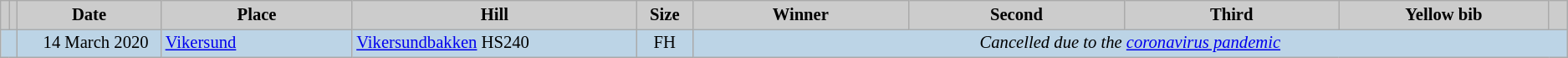<table class="wikitable plainrowheaders" style="background:#fff; font-size:86%; line-height:16px; border:grey solid 1px; border-collapse:collapse;">
<tr style="background:#ccc; text-align:center;">
<th scope="col" style="background:#ccc; width=20 px;"></th>
<th scope="col" style="background:#ccc; width=30 px;"></th>
<th scope="col" style="background:#ccc; width:120px;">Date</th>
<th scope="col" style="background:#ccc; width:160px;">Place</th>
<th scope="col" style="background:#ccc; width:240px;">Hill</th>
<th scope="col" style="background:#ccc; width:40px;">Size</th>
<th scope="col" style="background:#ccc; width:185px;">Winner</th>
<th scope="col" style="background:#ccc; width:185px;">Second</th>
<th scope="col" style="background:#ccc; width:185px;">Third</th>
<th scope="col" style="background:#ccc; width:180px;">Yellow bib</th>
<th scope="col" style="background:#ccc; width:10px;"></th>
</tr>
<tr bgcolor=#BCD4E6>
<td colspan=2></td>
<td align=right>14 March 2020  </td>
<td> <a href='#'>Vikersund</a></td>
<td><a href='#'>Vikersundbakken</a> HS240</td>
<td align=center>FH</td>
<td colspan=5 align=center><em>Cancelled due to the <a href='#'>coronavirus pandemic</a></em></td>
</tr>
</table>
